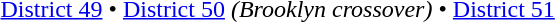<table id=toc class=toc summary=Contents>
<tr>
<td align=left><br><a href='#'>District 49</a> • <a href='#'>District 50</a> <em>(Brooklyn crossover)</em> • <a href='#'>District 51</a></td>
</tr>
</table>
